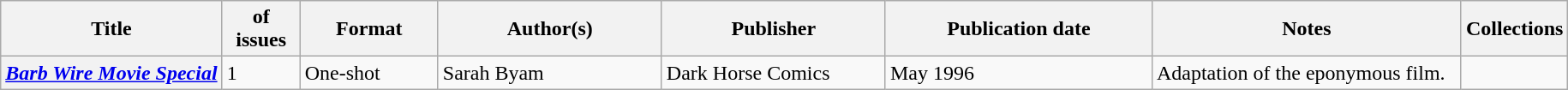<table class="wikitable">
<tr>
<th>Title</th>
<th style="width:40pt"> of issues</th>
<th style="width:75pt">Format</th>
<th style="width:125pt">Author(s)</th>
<th style="width:125pt">Publisher</th>
<th style="width:150pt">Publication date</th>
<th style="width:175pt">Notes</th>
<th>Collections</th>
</tr>
<tr>
<th><em><a href='#'>Barb Wire Movie Special</a></em></th>
<td>1</td>
<td>One-shot</td>
<td>Sarah Byam</td>
<td>Dark Horse Comics</td>
<td>May 1996</td>
<td>Adaptation of the eponymous film.</td>
<td></td>
</tr>
</table>
